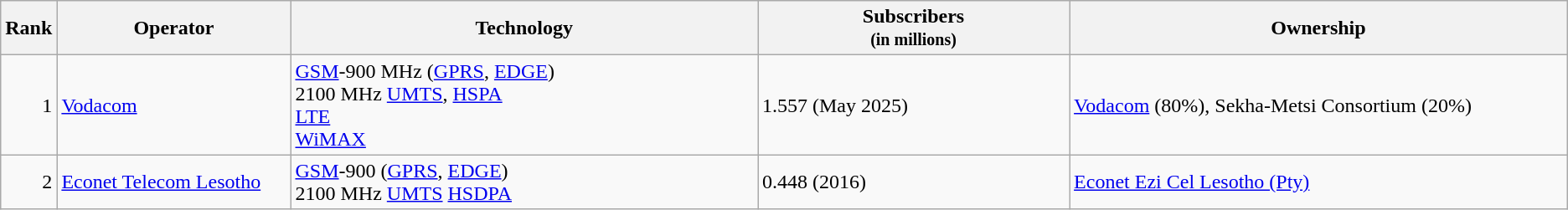<table class="wikitable">
<tr>
<th style="width:3%;">Rank</th>
<th style="width:15%;">Operator</th>
<th style="width:30%;">Technology</th>
<th style="width:20%;">Subscribers<br><small>(in millions)</small></th>
<th style="width:32%;">Ownership</th>
</tr>
<tr>
<td align=right>1</td>
<td><a href='#'>Vodacom</a></td>
<td><a href='#'>GSM</a>-900 MHz (<a href='#'>GPRS</a>, <a href='#'>EDGE</a>)<br>2100 MHz <a href='#'>UMTS</a>, <a href='#'>HSPA</a><br><a href='#'>LTE</a><br> <a href='#'>WiMAX</a></td>
<td>1.557 (May 2025)</td>
<td><a href='#'>Vodacom</a> (80%), Sekha-Metsi Consortium (20%)</td>
</tr>
<tr>
<td align=right>2</td>
<td><a href='#'>Econet Telecom Lesotho</a></td>
<td><a href='#'>GSM</a>-900 (<a href='#'>GPRS</a>, <a href='#'>EDGE</a>)<br>2100 MHz <a href='#'>UMTS</a> <a href='#'>HSDPA</a></td>
<td>0.448 (2016)</td>
<td><a href='#'>Econet Ezi Cel Lesotho (Pty)</a></td>
</tr>
</table>
